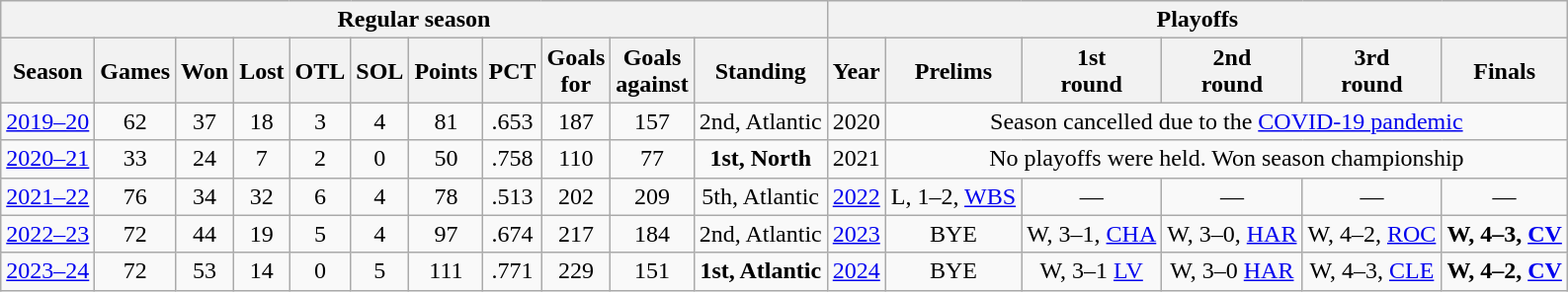<table class="wikitable" style="text-align:center;">
<tr>
<th colspan=11>Regular season</th>
<th colspan=6>Playoffs</th>
</tr>
<tr>
<th>Season</th>
<th>Games</th>
<th>Won</th>
<th>Lost</th>
<th>OTL</th>
<th>SOL</th>
<th>Points</th>
<th>PCT</th>
<th>Goals<br>for</th>
<th>Goals<br>against</th>
<th>Standing</th>
<th>Year</th>
<th>Prelims</th>
<th>1st<br>round</th>
<th>2nd<br>round</th>
<th>3rd<br>round</th>
<th>Finals</th>
</tr>
<tr>
<td><a href='#'>2019–20</a></td>
<td>62</td>
<td>37</td>
<td>18</td>
<td>3</td>
<td>4</td>
<td>81</td>
<td>.653</td>
<td>187</td>
<td>157</td>
<td>2nd, Atlantic</td>
<td>2020</td>
<td colspan="5">Season cancelled due to the <a href='#'>COVID-19 pandemic</a></td>
</tr>
<tr>
<td><a href='#'>2020–21</a></td>
<td>33</td>
<td>24</td>
<td>7</td>
<td>2</td>
<td>0</td>
<td>50</td>
<td>.758</td>
<td>110</td>
<td>77</td>
<td><strong>1st, North</strong></td>
<td>2021</td>
<td colspan="5">No playoffs were held.  Won season championship</td>
</tr>
<tr>
<td><a href='#'>2021–22</a></td>
<td>76</td>
<td>34</td>
<td>32</td>
<td>6</td>
<td>4</td>
<td>78</td>
<td>.513</td>
<td>202</td>
<td>209</td>
<td>5th, Atlantic</td>
<td><a href='#'>2022</a></td>
<td>L, 1–2, <a href='#'>WBS</a></td>
<td>—</td>
<td>—</td>
<td>—</td>
<td>—</td>
</tr>
<tr>
<td><a href='#'>2022–23</a></td>
<td>72</td>
<td>44</td>
<td>19</td>
<td>5</td>
<td>4</td>
<td>97</td>
<td>.674</td>
<td>217</td>
<td>184</td>
<td>2nd, Atlantic</td>
<td><a href='#'>2023</a></td>
<td>BYE</td>
<td>W, 3–1, <a href='#'>CHA</a></td>
<td>W, 3–0, <a href='#'>HAR</a></td>
<td>W, 4–2, <a href='#'>ROC</a></td>
<td><strong>W, 4–3, <a href='#'>CV</a></strong></td>
</tr>
<tr>
<td><a href='#'>2023–24</a></td>
<td>72</td>
<td>53</td>
<td>14</td>
<td>0</td>
<td>5</td>
<td>111</td>
<td>.771</td>
<td>229</td>
<td>151</td>
<td><strong>1st, Atlantic</strong></td>
<td><a href='#'>2024</a></td>
<td>BYE</td>
<td>W, 3–1 <a href='#'>LV</a></td>
<td>W, 3–0 <a href='#'>HAR</a></td>
<td>W, 4–3, <a href='#'>CLE</a></td>
<td><strong>W, 4–2, <a href='#'>CV</a></strong></td>
</tr>
</table>
